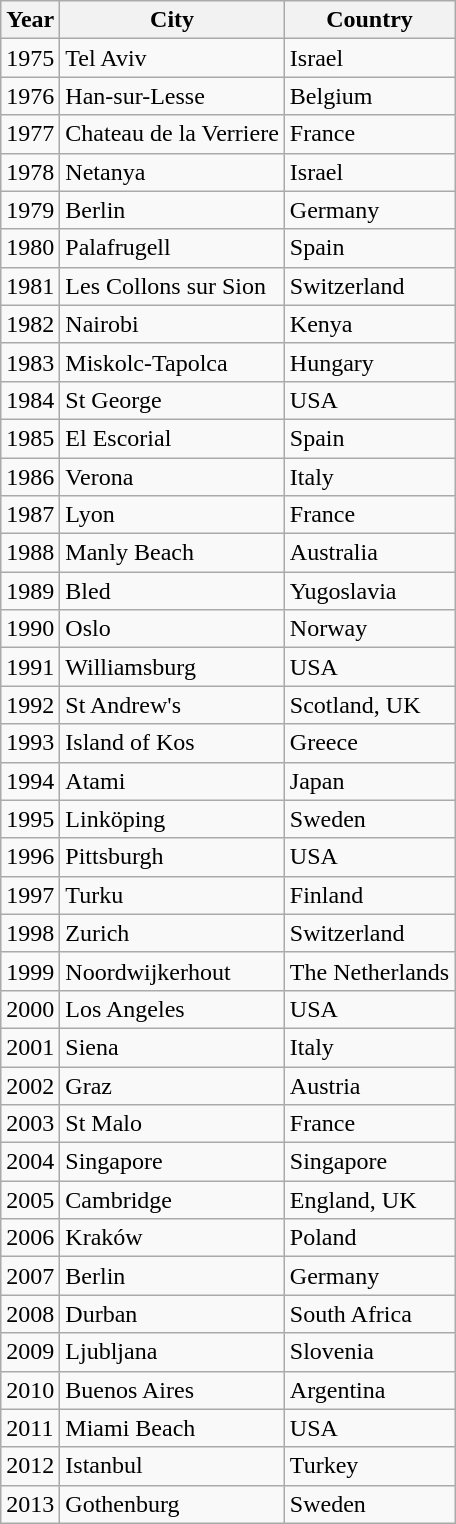<table class="wikitable">
<tr>
<th>Year</th>
<th>City</th>
<th>Country</th>
</tr>
<tr>
<td>1975</td>
<td>Tel Aviv</td>
<td>Israel</td>
</tr>
<tr>
<td>1976</td>
<td>Han-sur-Lesse</td>
<td>Belgium</td>
</tr>
<tr>
<td>1977</td>
<td>Chateau de la Verriere</td>
<td>France</td>
</tr>
<tr>
<td>1978</td>
<td>Netanya</td>
<td>Israel</td>
</tr>
<tr>
<td>1979</td>
<td>Berlin</td>
<td>Germany</td>
</tr>
<tr>
<td>1980</td>
<td>Palafrugell</td>
<td>Spain</td>
</tr>
<tr>
<td>1981</td>
<td>Les Collons sur Sion</td>
<td>Switzerland</td>
</tr>
<tr>
<td>1982</td>
<td>Nairobi</td>
<td>Kenya</td>
</tr>
<tr>
<td>1983</td>
<td>Miskolc-Tapolca</td>
<td>Hungary</td>
</tr>
<tr>
<td>1984</td>
<td>St George</td>
<td>USA</td>
</tr>
<tr>
<td>1985</td>
<td>El Escorial</td>
<td>Spain</td>
</tr>
<tr>
<td>1986</td>
<td>Verona</td>
<td>Italy</td>
</tr>
<tr>
<td>1987</td>
<td>Lyon</td>
<td>France</td>
</tr>
<tr>
<td>1988</td>
<td>Manly Beach</td>
<td>Australia</td>
</tr>
<tr>
<td>1989</td>
<td>Bled</td>
<td>Yugoslavia</td>
</tr>
<tr>
<td>1990</td>
<td>Oslo</td>
<td>Norway</td>
</tr>
<tr>
<td>1991</td>
<td>Williamsburg</td>
<td>USA</td>
</tr>
<tr>
<td>1992</td>
<td>St Andrew's</td>
<td>Scotland, UK</td>
</tr>
<tr>
<td>1993</td>
<td>Island of Kos</td>
<td>Greece</td>
</tr>
<tr>
<td>1994</td>
<td>Atami</td>
<td>Japan</td>
</tr>
<tr>
<td>1995</td>
<td>Linköping</td>
<td>Sweden</td>
</tr>
<tr>
<td>1996</td>
<td>Pittsburgh</td>
<td>USA</td>
</tr>
<tr>
<td>1997</td>
<td>Turku</td>
<td>Finland</td>
</tr>
<tr>
<td>1998</td>
<td>Zurich</td>
<td>Switzerland</td>
</tr>
<tr>
<td>1999</td>
<td>Noordwijkerhout</td>
<td>The Netherlands</td>
</tr>
<tr>
<td>2000</td>
<td>Los Angeles</td>
<td>USA</td>
</tr>
<tr>
<td>2001</td>
<td>Siena</td>
<td>Italy</td>
</tr>
<tr>
<td>2002</td>
<td>Graz</td>
<td>Austria</td>
</tr>
<tr>
<td>2003</td>
<td>St Malo</td>
<td>France</td>
</tr>
<tr>
<td>2004</td>
<td>Singapore</td>
<td>Singapore</td>
</tr>
<tr>
<td>2005</td>
<td>Cambridge</td>
<td>England, UK</td>
</tr>
<tr>
<td>2006</td>
<td>Kraków</td>
<td>Poland</td>
</tr>
<tr>
<td>2007</td>
<td>Berlin</td>
<td>Germany</td>
</tr>
<tr>
<td>2008</td>
<td>Durban</td>
<td>South Africa</td>
</tr>
<tr>
<td>2009</td>
<td>Ljubljana</td>
<td>Slovenia</td>
</tr>
<tr>
<td>2010</td>
<td>Buenos Aires</td>
<td>Argentina</td>
</tr>
<tr>
<td>2011</td>
<td>Miami Beach</td>
<td>USA</td>
</tr>
<tr>
<td>2012</td>
<td>Istanbul</td>
<td>Turkey</td>
</tr>
<tr>
<td>2013</td>
<td>Gothenburg</td>
<td>Sweden</td>
</tr>
</table>
